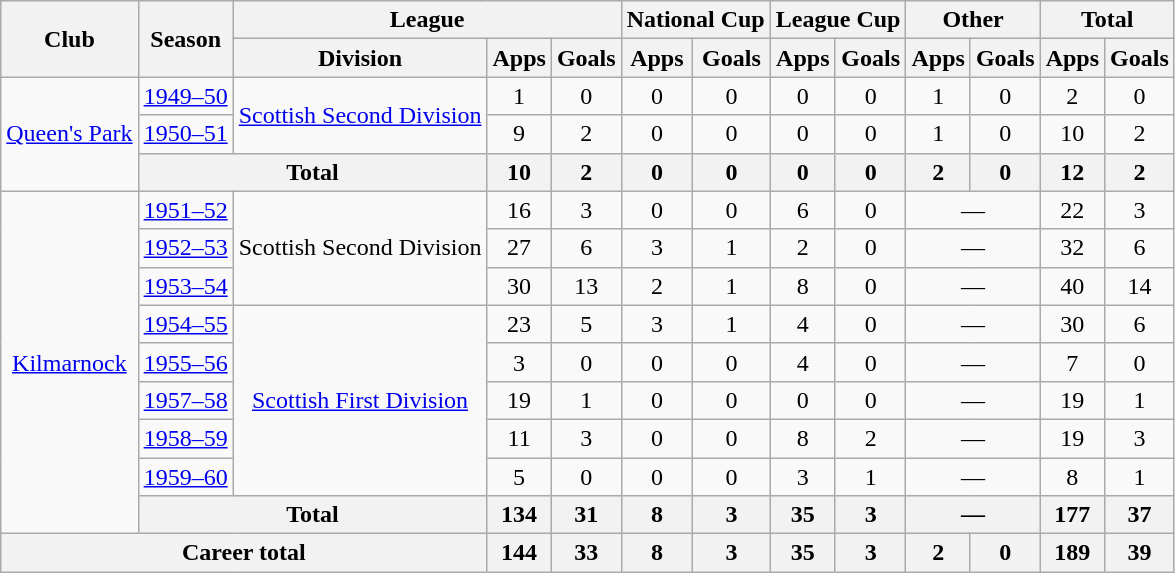<table class="wikitable" style="text-align: center;">
<tr>
<th rowspan="2">Club</th>
<th rowspan="2">Season</th>
<th colspan="3">League</th>
<th colspan="2">National Cup</th>
<th colspan="2">League Cup</th>
<th colspan="2">Other</th>
<th colspan="2">Total</th>
</tr>
<tr>
<th>Division</th>
<th>Apps</th>
<th>Goals</th>
<th>Apps</th>
<th>Goals</th>
<th>Apps</th>
<th>Goals</th>
<th>Apps</th>
<th>Goals</th>
<th>Apps</th>
<th>Goals</th>
</tr>
<tr>
<td rowspan="3"><a href='#'>Queen's Park</a></td>
<td><a href='#'>1949–50</a></td>
<td rowspan="2"><a href='#'>Scottish Second Division</a></td>
<td>1</td>
<td>0</td>
<td>0</td>
<td>0</td>
<td>0</td>
<td>0</td>
<td>1</td>
<td>0</td>
<td>2</td>
<td>0</td>
</tr>
<tr>
<td><a href='#'>1950–51</a></td>
<td>9</td>
<td>2</td>
<td>0</td>
<td>0</td>
<td>0</td>
<td>0</td>
<td>1</td>
<td>0</td>
<td>10</td>
<td>2</td>
</tr>
<tr>
<th colspan="2">Total</th>
<th>10</th>
<th>2</th>
<th>0</th>
<th>0</th>
<th>0</th>
<th>0</th>
<th>2</th>
<th>0</th>
<th>12</th>
<th>2</th>
</tr>
<tr>
<td rowspan="9"><a href='#'>Kilmarnock</a></td>
<td><a href='#'>1951–52</a></td>
<td rowspan="3">Scottish Second Division</td>
<td>16</td>
<td>3</td>
<td>0</td>
<td>0</td>
<td>6</td>
<td>0</td>
<td colspan="2">—</td>
<td>22</td>
<td>3</td>
</tr>
<tr>
<td><a href='#'>1952–53</a></td>
<td>27</td>
<td>6</td>
<td>3</td>
<td>1</td>
<td>2</td>
<td>0</td>
<td colspan="2">—</td>
<td>32</td>
<td>6</td>
</tr>
<tr>
<td><a href='#'>1953–54</a></td>
<td>30</td>
<td>13</td>
<td>2</td>
<td>1</td>
<td>8</td>
<td>0</td>
<td colspan="2">—</td>
<td>40</td>
<td>14</td>
</tr>
<tr>
<td><a href='#'>1954–55</a></td>
<td rowspan="5"><a href='#'>Scottish First Division</a></td>
<td>23</td>
<td>5</td>
<td>3</td>
<td>1</td>
<td>4</td>
<td>0</td>
<td colspan="2">—</td>
<td>30</td>
<td>6</td>
</tr>
<tr>
<td><a href='#'>1955–56</a></td>
<td>3</td>
<td>0</td>
<td>0</td>
<td>0</td>
<td>4</td>
<td>0</td>
<td colspan="2">—</td>
<td>7</td>
<td>0</td>
</tr>
<tr>
<td><a href='#'>1957–58</a></td>
<td>19</td>
<td>1</td>
<td>0</td>
<td>0</td>
<td>0</td>
<td>0</td>
<td colspan="2">—</td>
<td>19</td>
<td>1</td>
</tr>
<tr>
<td><a href='#'>1958–59</a></td>
<td>11</td>
<td>3</td>
<td>0</td>
<td>0</td>
<td>8</td>
<td>2</td>
<td colspan="2">—</td>
<td>19</td>
<td>3</td>
</tr>
<tr>
<td><a href='#'>1959–60</a></td>
<td>5</td>
<td>0</td>
<td>0</td>
<td>0</td>
<td>3</td>
<td>1</td>
<td colspan="2">—</td>
<td>8</td>
<td>1</td>
</tr>
<tr>
<th colspan="2">Total</th>
<th>134</th>
<th>31</th>
<th>8</th>
<th>3</th>
<th>35</th>
<th>3</th>
<th colspan="2">—</th>
<th>177</th>
<th>37</th>
</tr>
<tr>
<th colspan="3">Career total</th>
<th>144</th>
<th>33</th>
<th>8</th>
<th>3</th>
<th>35</th>
<th>3</th>
<th>2</th>
<th>0</th>
<th>189</th>
<th>39</th>
</tr>
</table>
